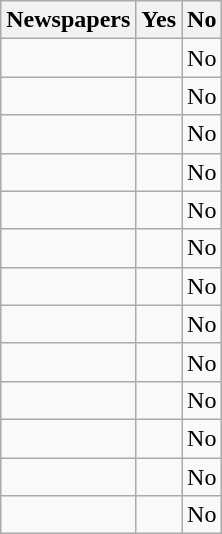<table class="wikitable">
<tr>
<th>Newspapers</th>
<th>Yes</th>
<th>No</th>
</tr>
<tr>
<td></td>
<td></td>
<td>No</td>
</tr>
<tr>
<td></td>
<td></td>
<td>No</td>
</tr>
<tr>
<td></td>
<td></td>
<td>No</td>
</tr>
<tr>
<td></td>
<td></td>
<td>No</td>
</tr>
<tr>
<td></td>
<td></td>
<td>No</td>
</tr>
<tr>
<td></td>
<td></td>
<td>No</td>
</tr>
<tr>
<td></td>
<td></td>
<td>No</td>
</tr>
<tr>
<td></td>
<td></td>
<td>No</td>
</tr>
<tr>
<td></td>
<td></td>
<td>No</td>
</tr>
<tr>
<td></td>
<td></td>
<td>No</td>
</tr>
<tr>
<td></td>
<td></td>
<td>No</td>
</tr>
<tr>
<td></td>
<td></td>
<td>No</td>
</tr>
<tr>
<td></td>
<td></td>
<td>No</td>
</tr>
</table>
